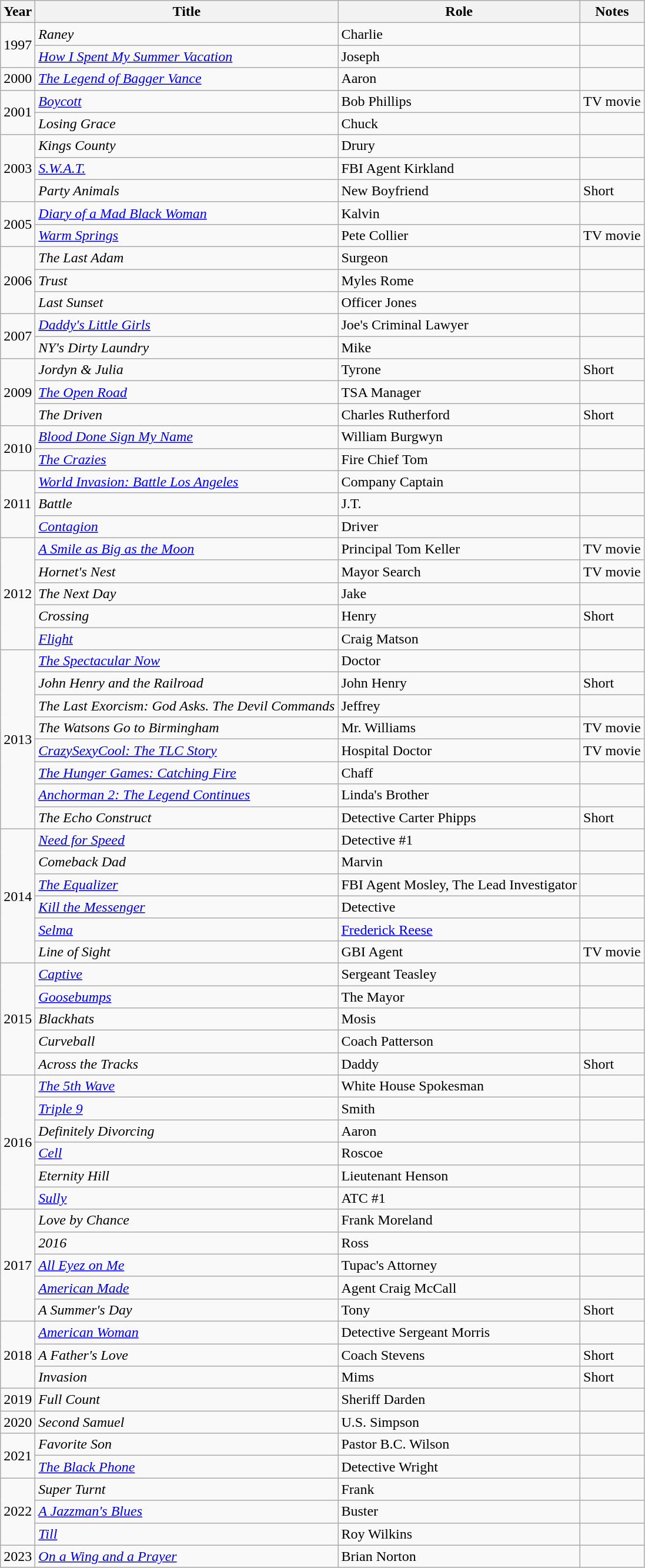<table class="wikitable sortable">
<tr>
<th>Year</th>
<th>Title</th>
<th>Role</th>
<th>Notes</th>
</tr>
<tr>
<td rowspan=2>1997</td>
<td><em>Raney</em></td>
<td>Charlie</td>
<td></td>
</tr>
<tr>
<td><em><a href='#'>How I Spent My Summer Vacation</a></em></td>
<td>Joseph</td>
<td></td>
</tr>
<tr>
<td>2000</td>
<td><em><a href='#'>The Legend of Bagger Vance</a></em></td>
<td>Aaron</td>
<td></td>
</tr>
<tr>
<td rowspan=2>2001</td>
<td><em><a href='#'>Boycott</a></em></td>
<td>Bob Phillips</td>
<td>TV movie</td>
</tr>
<tr>
<td><em>Losing Grace</em></td>
<td>Chuck</td>
<td></td>
</tr>
<tr>
<td rowspan=3>2003</td>
<td><em>Kings County</em></td>
<td>Drury</td>
<td></td>
</tr>
<tr>
<td><em><a href='#'>S.W.A.T.</a></em></td>
<td>FBI Agent Kirkland</td>
<td></td>
</tr>
<tr>
<td><em>Party Animals</em></td>
<td>New Boyfriend</td>
<td>Short</td>
</tr>
<tr>
<td rowspan=2>2005</td>
<td><em><a href='#'>Diary of a Mad Black Woman</a></em></td>
<td>Kalvin</td>
<td></td>
</tr>
<tr>
<td><em><a href='#'>Warm Springs</a></em></td>
<td>Pete Collier</td>
<td>TV movie</td>
</tr>
<tr>
<td rowspan=3>2006</td>
<td><em>The Last Adam</em></td>
<td>Surgeon</td>
<td></td>
</tr>
<tr>
<td><em>Trust</em></td>
<td>Myles Rome</td>
<td></td>
</tr>
<tr>
<td><em>Last Sunset</em></td>
<td>Officer Jones</td>
<td></td>
</tr>
<tr>
<td rowspan=2>2007</td>
<td><em><a href='#'>Daddy's Little Girls</a></em></td>
<td>Joe's Criminal Lawyer</td>
<td></td>
</tr>
<tr>
<td><em>NY's Dirty Laundry</em></td>
<td>Mike</td>
<td></td>
</tr>
<tr>
<td rowspan=3>2009</td>
<td><em>Jordyn & Julia</em></td>
<td>Tyrone</td>
<td>Short</td>
</tr>
<tr>
<td><em><a href='#'>The Open Road</a></em></td>
<td>TSA Manager</td>
<td></td>
</tr>
<tr>
<td><em>The Driven</em></td>
<td>Charles Rutherford</td>
<td>Short</td>
</tr>
<tr>
<td rowspan=2>2010</td>
<td><em><a href='#'>Blood Done Sign My Name</a></em></td>
<td>William Burgwyn</td>
<td></td>
</tr>
<tr>
<td><em><a href='#'>The Crazies</a></em></td>
<td>Fire Chief Tom</td>
<td></td>
</tr>
<tr>
<td rowspan=3>2011</td>
<td><em><a href='#'>World Invasion: Battle Los Angeles</a></em></td>
<td>Company Captain</td>
<td></td>
</tr>
<tr>
<td><em>Battle</em></td>
<td>J.T.</td>
<td></td>
</tr>
<tr>
<td><em><a href='#'>Contagion</a></em></td>
<td>Driver</td>
<td></td>
</tr>
<tr>
<td rowspan=5>2012</td>
<td><em><a href='#'>A Smile as Big as the Moon</a></em></td>
<td>Principal Tom Keller</td>
<td>TV movie</td>
</tr>
<tr>
<td><em>Hornet's Nest</em></td>
<td>Mayor Search</td>
<td>TV movie</td>
</tr>
<tr>
<td><em>The Next Day</em></td>
<td>Jake</td>
<td></td>
</tr>
<tr>
<td><em>Crossing</em></td>
<td>Henry</td>
<td>Short</td>
</tr>
<tr>
<td><em><a href='#'>Flight</a></em></td>
<td>Craig Matson</td>
<td></td>
</tr>
<tr>
<td rowspan=8>2013</td>
<td><em><a href='#'>The Spectacular Now</a></em></td>
<td>Doctor</td>
<td></td>
</tr>
<tr>
<td><em>John Henry and the Railroad</em></td>
<td>John Henry</td>
<td>Short</td>
</tr>
<tr>
<td><em>The Last Exorcism: God Asks. The Devil Commands</em></td>
<td>Jeffrey</td>
<td></td>
</tr>
<tr>
<td><em>The Watsons Go to Birmingham</em></td>
<td>Mr. Williams</td>
<td>TV movie</td>
</tr>
<tr>
<td><em><a href='#'>CrazySexyCool: The TLC Story</a></em></td>
<td>Hospital Doctor</td>
<td>TV movie</td>
</tr>
<tr>
<td><em><a href='#'>The Hunger Games: Catching Fire</a></em></td>
<td>Chaff</td>
<td></td>
</tr>
<tr>
<td><em><a href='#'>Anchorman 2: The Legend Continues</a></em></td>
<td>Linda's Brother</td>
<td></td>
</tr>
<tr>
<td><em>The Echo Construct</em></td>
<td>Detective Carter Phipps</td>
<td>Short</td>
</tr>
<tr>
<td rowspan=6>2014</td>
<td><em><a href='#'>Need for Speed</a></em></td>
<td>Detective #1</td>
<td></td>
</tr>
<tr>
<td><em>Comeback Dad</em></td>
<td>Marvin</td>
<td></td>
</tr>
<tr>
<td><em><a href='#'>The Equalizer</a></em></td>
<td>FBI Agent Mosley, The Lead Investigator</td>
<td></td>
</tr>
<tr>
<td><em><a href='#'>Kill the Messenger</a></em></td>
<td>Detective</td>
<td></td>
</tr>
<tr>
<td><em><a href='#'>Selma</a></em></td>
<td><a href='#'>Frederick Reese</a></td>
<td></td>
</tr>
<tr>
<td><em>Line of Sight</em></td>
<td>GBI Agent</td>
<td>TV movie</td>
</tr>
<tr>
<td rowspan=5>2015</td>
<td><em><a href='#'>Captive</a></em></td>
<td>Sergeant Teasley</td>
<td></td>
</tr>
<tr>
<td><em><a href='#'>Goosebumps</a></em></td>
<td>The Mayor</td>
<td></td>
</tr>
<tr>
<td><em>Blackhats</em></td>
<td>Mosis</td>
<td></td>
</tr>
<tr>
<td><em>Curveball</em></td>
<td>Coach Patterson</td>
<td></td>
</tr>
<tr>
<td><em>Across the Tracks</em></td>
<td>Daddy</td>
<td>Short</td>
</tr>
<tr>
<td rowspan=6>2016</td>
<td><em><a href='#'>The 5th Wave</a></em></td>
<td>White House Spokesman</td>
<td></td>
</tr>
<tr>
<td><em><a href='#'>Triple 9</a></em></td>
<td>Smith</td>
<td></td>
</tr>
<tr>
<td><em>Definitely Divorcing</em></td>
<td>Aaron</td>
<td></td>
</tr>
<tr>
<td><em><a href='#'>Cell</a></em></td>
<td>Roscoe</td>
<td></td>
</tr>
<tr>
<td><em>Eternity Hill</em></td>
<td>Lieutenant Henson</td>
<td></td>
</tr>
<tr>
<td><em><a href='#'>Sully</a></em></td>
<td>ATC #1</td>
<td></td>
</tr>
<tr>
<td rowspan=5>2017</td>
<td><em>Love by Chance</em></td>
<td>Frank Moreland</td>
<td></td>
</tr>
<tr>
<td><em>2016</em></td>
<td>Ross</td>
<td></td>
</tr>
<tr>
<td><em><a href='#'>All Eyez on Me</a></em></td>
<td>Tupac's Attorney</td>
<td></td>
</tr>
<tr>
<td><em><a href='#'>American Made</a></em></td>
<td>Agent Craig McCall</td>
<td></td>
</tr>
<tr>
<td><em>A Summer's Day</em></td>
<td>Tony</td>
<td>Short</td>
</tr>
<tr>
<td rowspan=3>2018</td>
<td><em><a href='#'>American Woman</a></em></td>
<td>Detective Sergeant Morris</td>
<td></td>
</tr>
<tr>
<td><em>A Father's Love</em></td>
<td>Coach Stevens</td>
<td>Short</td>
</tr>
<tr>
<td><em>Invasion</em></td>
<td>Mims</td>
<td>Short</td>
</tr>
<tr>
<td>2019</td>
<td><em>Full Count</em></td>
<td>Sheriff Darden</td>
<td></td>
</tr>
<tr>
<td>2020</td>
<td><em>Second Samuel</em></td>
<td>U.S. Simpson</td>
<td></td>
</tr>
<tr>
<td rowspan=2>2021</td>
<td><em>Favorite Son</em></td>
<td>Pastor B.C. Wilson</td>
<td></td>
</tr>
<tr>
<td><em><a href='#'>The Black Phone</a></em></td>
<td>Detective Wright</td>
<td></td>
</tr>
<tr>
<td rowspan=3>2022</td>
<td><em>Super Turnt</em></td>
<td>Frank</td>
<td></td>
</tr>
<tr>
<td><em><a href='#'>A Jazzman's Blues</a></em></td>
<td>Buster</td>
<td></td>
</tr>
<tr>
<td><em><a href='#'>Till</a></em></td>
<td>Roy Wilkins</td>
<td></td>
</tr>
<tr>
<td>2023</td>
<td><em><a href='#'>On a Wing and a Prayer</a></em></td>
<td>Brian Norton</td>
<td></td>
</tr>
</table>
